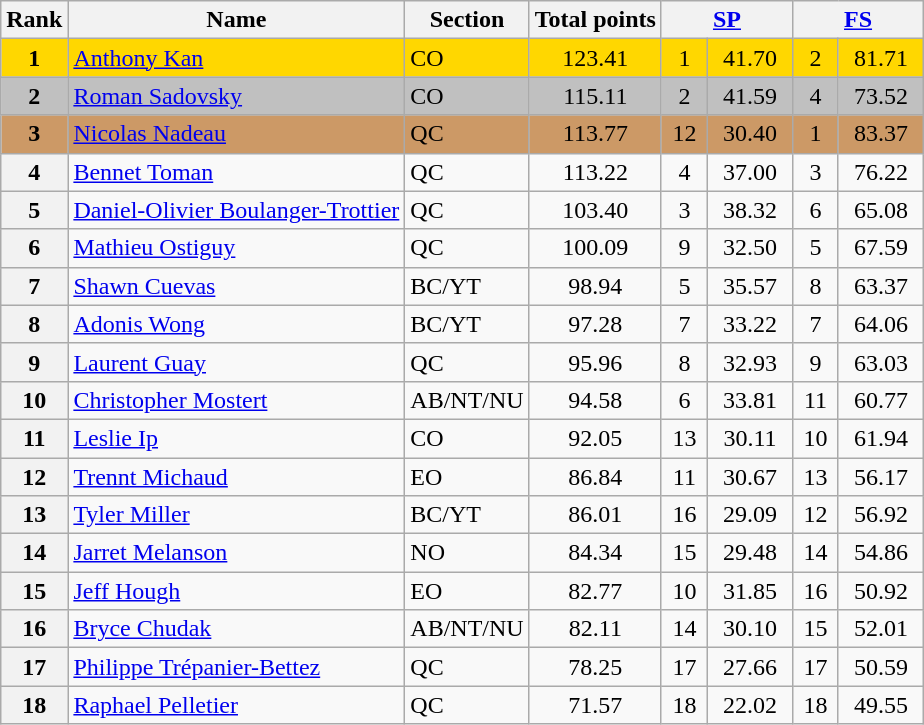<table class="wikitable sortable">
<tr>
<th>Rank</th>
<th>Name</th>
<th>Section</th>
<th>Total points</th>
<th colspan="2" width="80px"><a href='#'>SP</a></th>
<th colspan="2" width="80px"><a href='#'>FS</a></th>
</tr>
<tr bgcolor="gold">
<td align="center"><strong>1</strong></td>
<td><a href='#'>Anthony Kan</a></td>
<td>CO</td>
<td align="center">123.41</td>
<td align="center">1</td>
<td align="center">41.70</td>
<td align="center">2</td>
<td align="center">81.71</td>
</tr>
<tr bgcolor="silver">
<td align="center"><strong>2</strong></td>
<td><a href='#'>Roman Sadovsky</a></td>
<td>CO</td>
<td align="center">115.11</td>
<td align="center">2</td>
<td align="center">41.59</td>
<td align="center">4</td>
<td align="center">73.52</td>
</tr>
<tr bgcolor="cc9966">
<td align="center"><strong>3</strong></td>
<td><a href='#'>Nicolas Nadeau</a></td>
<td>QC</td>
<td align="center">113.77</td>
<td align="center">12</td>
<td align="center">30.40</td>
<td align="center">1</td>
<td align="center">83.37</td>
</tr>
<tr>
<th>4</th>
<td><a href='#'>Bennet Toman</a></td>
<td>QC</td>
<td align="center">113.22</td>
<td align="center">4</td>
<td align="center">37.00</td>
<td align="center">3</td>
<td align="center">76.22</td>
</tr>
<tr>
<th>5</th>
<td><a href='#'>Daniel-Olivier Boulanger-Trottier</a></td>
<td>QC</td>
<td align="center">103.40</td>
<td align="center">3</td>
<td align="center">38.32</td>
<td align="center">6</td>
<td align="center">65.08</td>
</tr>
<tr>
<th>6</th>
<td><a href='#'>Mathieu Ostiguy</a></td>
<td>QC</td>
<td align="center">100.09</td>
<td align="center">9</td>
<td align="center">32.50</td>
<td align="center">5</td>
<td align="center">67.59</td>
</tr>
<tr>
<th>7</th>
<td><a href='#'>Shawn Cuevas</a></td>
<td>BC/YT</td>
<td align="center">98.94</td>
<td align="center">5</td>
<td align="center">35.57</td>
<td align="center">8</td>
<td align="center">63.37</td>
</tr>
<tr>
<th>8</th>
<td><a href='#'>Adonis Wong</a></td>
<td>BC/YT</td>
<td align="center">97.28</td>
<td align="center">7</td>
<td align="center">33.22</td>
<td align="center">7</td>
<td align="center">64.06</td>
</tr>
<tr>
<th>9</th>
<td><a href='#'>Laurent Guay</a></td>
<td>QC</td>
<td align="center">95.96</td>
<td align="center">8</td>
<td align="center">32.93</td>
<td align="center">9</td>
<td align="center">63.03</td>
</tr>
<tr>
<th>10</th>
<td><a href='#'>Christopher Mostert</a></td>
<td>AB/NT/NU</td>
<td align="center">94.58</td>
<td align="center">6</td>
<td align="center">33.81</td>
<td align="center">11</td>
<td align="center">60.77</td>
</tr>
<tr>
<th>11</th>
<td><a href='#'>Leslie Ip</a></td>
<td>CO</td>
<td align="center">92.05</td>
<td align="center">13</td>
<td align="center">30.11</td>
<td align="center">10</td>
<td align="center">61.94</td>
</tr>
<tr>
<th>12</th>
<td><a href='#'>Trennt Michaud</a></td>
<td>EO</td>
<td align="center">86.84</td>
<td align="center">11</td>
<td align="center">30.67</td>
<td align="center">13</td>
<td align="center">56.17</td>
</tr>
<tr>
<th>13</th>
<td><a href='#'>Tyler Miller</a></td>
<td>BC/YT</td>
<td align="center">86.01</td>
<td align="center">16</td>
<td align="center">29.09</td>
<td align="center">12</td>
<td align="center">56.92</td>
</tr>
<tr>
<th>14</th>
<td><a href='#'>Jarret Melanson</a></td>
<td>NO</td>
<td align="center">84.34</td>
<td align="center">15</td>
<td align="center">29.48</td>
<td align="center">14</td>
<td align="center">54.86</td>
</tr>
<tr>
<th>15</th>
<td><a href='#'>Jeff Hough</a></td>
<td>EO</td>
<td align="center">82.77</td>
<td align="center">10</td>
<td align="center">31.85</td>
<td align="center">16</td>
<td align="center">50.92</td>
</tr>
<tr>
<th>16</th>
<td><a href='#'>Bryce Chudak</a></td>
<td>AB/NT/NU</td>
<td align="center">82.11</td>
<td align="center">14</td>
<td align="center">30.10</td>
<td align="center">15</td>
<td align="center">52.01</td>
</tr>
<tr>
<th>17</th>
<td><a href='#'>Philippe Trépanier-Bettez</a></td>
<td>QC</td>
<td align="center">78.25</td>
<td align="center">17</td>
<td align="center">27.66</td>
<td align="center">17</td>
<td align="center">50.59</td>
</tr>
<tr>
<th>18</th>
<td><a href='#'>Raphael Pelletier</a></td>
<td>QC</td>
<td align="center">71.57</td>
<td align="center">18</td>
<td align="center">22.02</td>
<td align="center">18</td>
<td align="center">49.55</td>
</tr>
</table>
